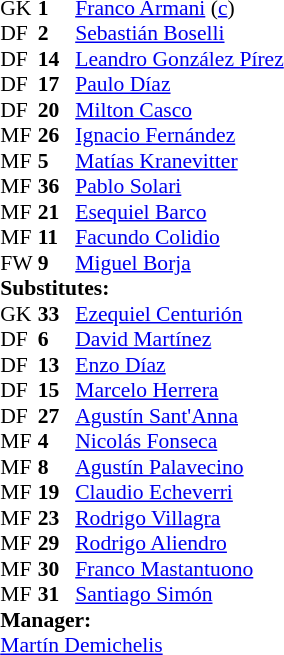<table style="font-size:90%; margin:0.2em auto;" cellspacing="0" cellpadding="0">
<tr>
<th width="25"></th>
<th width="25"></th>
</tr>
<tr>
<td>GK</td>
<td><strong>1</strong></td>
<td> <a href='#'>Franco Armani</a> (<a href='#'>c</a>)</td>
</tr>
<tr>
<td>DF</td>
<td><strong>2</strong></td>
<td> <a href='#'>Sebastián Boselli</a></td>
</tr>
<tr>
<td>DF</td>
<td><strong>14</strong></td>
<td> <a href='#'>Leandro González Pírez</a></td>
<td></td>
<td></td>
</tr>
<tr>
<td>DF</td>
<td><strong>17</strong></td>
<td> <a href='#'>Paulo Díaz</a></td>
</tr>
<tr>
<td>DF</td>
<td><strong>20</strong></td>
<td> <a href='#'>Milton Casco</a></td>
<td></td>
<td></td>
</tr>
<tr>
<td>MF</td>
<td><strong>26</strong></td>
<td> <a href='#'>Ignacio Fernández</a></td>
<td></td>
<td></td>
</tr>
<tr>
<td>MF</td>
<td><strong>5</strong></td>
<td> <a href='#'>Matías Kranevitter</a></td>
<td></td>
<td></td>
</tr>
<tr>
<td>MF</td>
<td><strong>36</strong></td>
<td> <a href='#'>Pablo Solari</a></td>
</tr>
<tr>
<td>MF</td>
<td><strong>21</strong></td>
<td> <a href='#'>Esequiel Barco</a></td>
</tr>
<tr>
<td>MF</td>
<td><strong>11</strong></td>
<td> <a href='#'>Facundo Colidio</a></td>
<td></td>
<td></td>
</tr>
<tr>
<td>FW</td>
<td><strong>9</strong></td>
<td> <a href='#'>Miguel Borja</a></td>
</tr>
<tr>
<td colspan=3><strong>Substitutes:</strong></td>
</tr>
<tr>
<td>GK</td>
<td><strong>33</strong></td>
<td> <a href='#'>Ezequiel Centurión</a></td>
</tr>
<tr>
<td>DF</td>
<td><strong>6</strong></td>
<td> <a href='#'>David Martínez</a></td>
</tr>
<tr>
<td>DF</td>
<td><strong>13</strong></td>
<td> <a href='#'>Enzo Díaz</a></td>
<td></td>
<td></td>
</tr>
<tr>
<td>DF</td>
<td><strong>15</strong></td>
<td> <a href='#'>Marcelo Herrera</a></td>
</tr>
<tr>
<td>DF</td>
<td><strong>27</strong></td>
<td> <a href='#'>Agustín Sant'Anna</a></td>
</tr>
<tr>
<td>MF</td>
<td><strong>4</strong></td>
<td> <a href='#'>Nicolás Fonseca</a></td>
</tr>
<tr>
<td>MF</td>
<td><strong>8</strong></td>
<td> <a href='#'>Agustín Palavecino</a></td>
</tr>
<tr>
<td>MF</td>
<td><strong>19</strong></td>
<td> <a href='#'>Claudio Echeverri</a></td>
<td></td>
<td></td>
</tr>
<tr>
<td>MF</td>
<td><strong>23</strong></td>
<td> <a href='#'>Rodrigo Villagra</a></td>
<td></td>
<td></td>
</tr>
<tr>
<td>MF</td>
<td><strong>29</strong></td>
<td> <a href='#'>Rodrigo Aliendro</a></td>
<td></td>
<td></td>
</tr>
<tr>
<td>MF</td>
<td><strong>30</strong></td>
<td> <a href='#'>Franco Mastantuono</a></td>
</tr>
<tr>
<td>MF</td>
<td><strong>31</strong></td>
<td> <a href='#'>Santiago Simón</a></td>
<td></td>
<td></td>
</tr>
<tr>
<td colspan=3><strong>Manager:</strong></td>
</tr>
<tr>
<td colspan="4"> <a href='#'>Martín Demichelis</a></td>
</tr>
</table>
